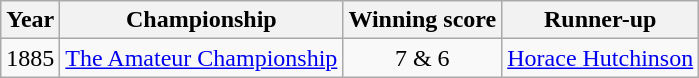<table class="wikitable">
<tr>
<th>Year</th>
<th>Championship</th>
<th>Winning score</th>
<th>Runner-up</th>
</tr>
<tr>
<td>1885</td>
<td><a href='#'>The Amateur Championship</a></td>
<td align=center>7 & 6</td>
<td> <a href='#'>Horace Hutchinson</a></td>
</tr>
</table>
